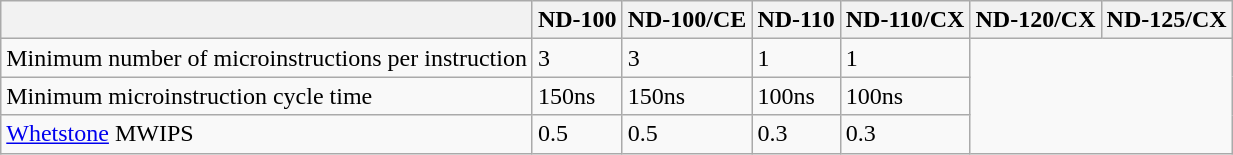<table class=wikitable>
<tr>
<th></th>
<th>ND-100</th>
<th>ND-100/CE</th>
<th>ND-110</th>
<th>ND-110/CX</th>
<th>ND-120/CX</th>
<th>ND-125/CX</th>
</tr>
<tr>
<td>Minimum number of microinstructions per instruction</td>
<td>3</td>
<td>3</td>
<td>1</td>
<td>1</td>
</tr>
<tr>
<td>Minimum microinstruction cycle time</td>
<td>150ns</td>
<td>150ns</td>
<td>100ns</td>
<td>100ns</td>
</tr>
<tr>
<td><a href='#'>Whetstone</a> MWIPS</td>
<td>0.5</td>
<td>0.5</td>
<td>0.3</td>
<td>0.3</td>
</tr>
</table>
